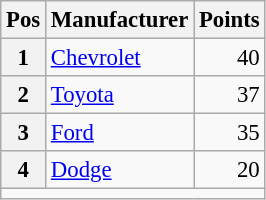<table class="wikitable" style="font-size: 95%;">
<tr>
<th>Pos</th>
<th>Manufacturer</th>
<th>Points</th>
</tr>
<tr>
<th scope="row">1</th>
<td><a href='#'>Chevrolet</a></td>
<td style="text-align:right;">40</td>
</tr>
<tr>
<th scope="row">2</th>
<td><a href='#'>Toyota</a></td>
<td style="text-align:right;">37</td>
</tr>
<tr>
<th scope="row">3</th>
<td><a href='#'>Ford</a></td>
<td style="text-align:right;">35</td>
</tr>
<tr>
<th scope="row">4</th>
<td><a href='#'>Dodge</a></td>
<td style="text-align:right;">20</td>
</tr>
<tr class="sortbottom">
<td colspan="9"></td>
</tr>
</table>
